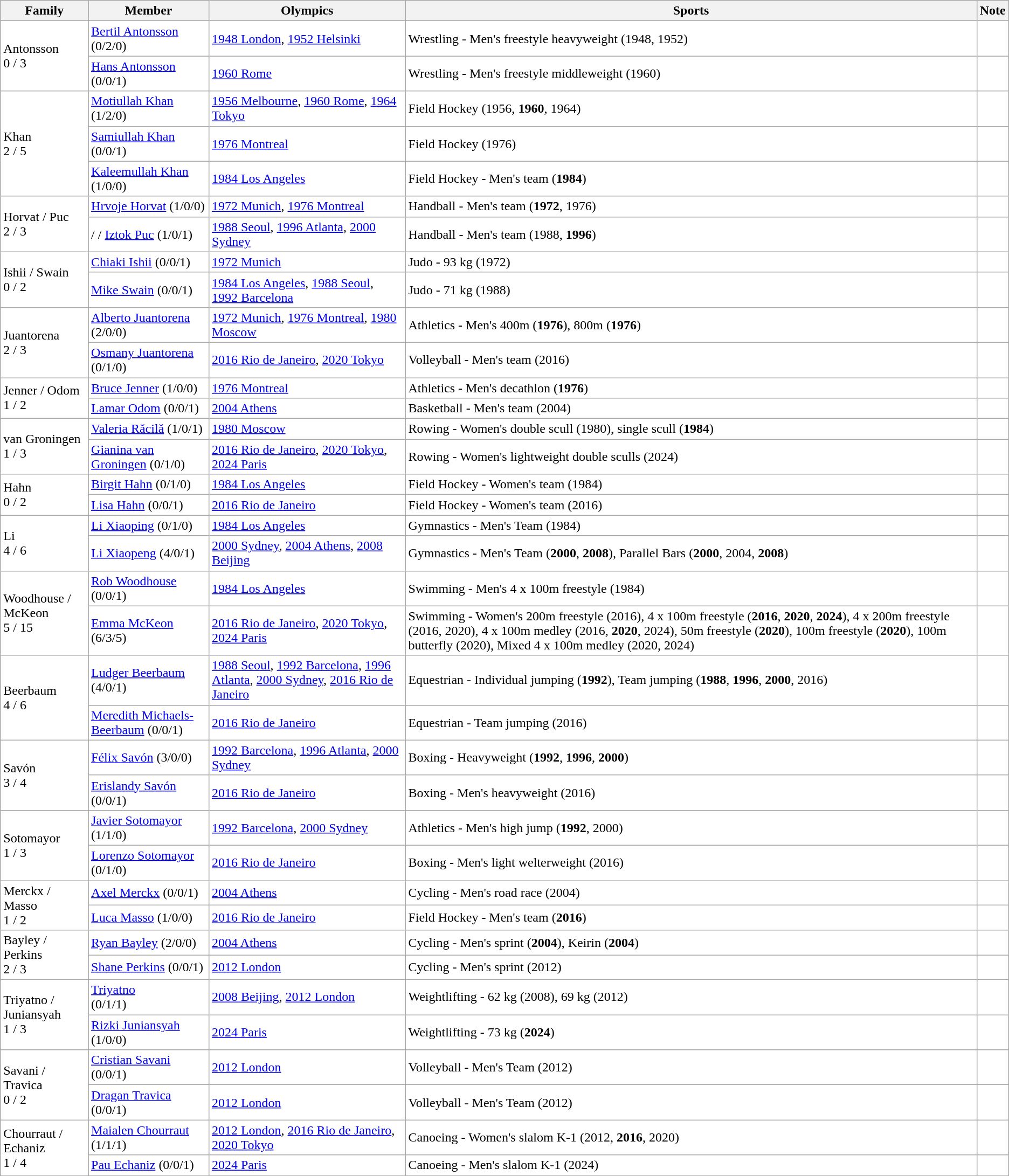<table class="wikitable">
<tr>
<th>Family</th>
<th>Member</th>
<th>Olympics</th>
<th>Sports</th>
<th>Note</th>
</tr>
<tr style="background:white">
<td rowspan=2>Antonsson<br> 0 / 3</td>
<td> <a href='#'>Bertil Antonsson</a> (0/2/0)</td>
<td><a href='#'>1948 London</a>, <a href='#'>1952 Helsinki</a></td>
<td>Wrestling - Men's freestyle heavyweight (1948, 1952)</td>
<td></td>
</tr>
<tr style="background:white">
<td> <a href='#'>Hans Antonsson</a> (0/0/1)<br></td>
<td><a href='#'>1960 Rome</a></td>
<td>Wrestling - Men's freestyle middleweight (1960)</td>
<td></td>
</tr>
<tr style="background:white">
<td rowspan=3>Khan<br> 2 / 5</td>
<td> <a href='#'>Motiullah Khan</a> (1/2/0)</td>
<td><a href='#'>1956 Melbourne</a>, <a href='#'>1960 Rome</a>, <a href='#'>1964 Tokyo</a></td>
<td>Field Hockey (1956, <strong>1960</strong>, 1964)</td>
<td></td>
</tr>
<tr style="background:white">
<td> <a href='#'>Samiullah Khan</a> (0/0/1)<br></td>
<td><a href='#'>1976 Montreal</a></td>
<td>Field Hockey (1976)</td>
<td></td>
</tr>
<tr style="background:white">
<td> <a href='#'>Kaleemullah Khan</a> (1/0/0)<br></td>
<td><a href='#'>1984 Los Angeles</a></td>
<td>Field Hockey - Men's team (<strong>1984</strong>)</td>
<td></td>
</tr>
<tr style="background:white">
<td rowspan=2>Horvat / Puc<br> 2 / 3</td>
<td> <a href='#'>Hrvoje Horvat</a> (1/0/0)</td>
<td><a href='#'>1972 Munich</a>, <a href='#'>1976 Montreal</a></td>
<td>Handball - Men's team (<strong>1972</strong>, 1976)</td>
<td></td>
</tr>
<tr style="background:white">
<td> /  /  <a href='#'>Iztok Puc</a> (1/0/1)<br></td>
<td><a href='#'>1988 Seoul</a>, <a href='#'>1996 Atlanta</a>, <a href='#'>2000 Sydney</a></td>
<td>Handball - Men's team (1988, <strong>1996</strong>)</td>
<td></td>
</tr>
<tr style="background:white">
<td rowspan=2>Ishii / Swain<br> 0 / 2</td>
<td> <a href='#'>Chiaki Ishii</a> (0/0/1)</td>
<td><a href='#'>1972 Munich</a></td>
<td>Judo - 93 kg (1972)</td>
<td></td>
</tr>
<tr style="background:white">
<td> <a href='#'>Mike Swain</a> (0/0/1)<br></td>
<td><a href='#'>1984 Los Angeles</a>, <a href='#'>1988 Seoul</a>, <a href='#'>1992 Barcelona</a></td>
<td>Judo - 71 kg (1988)</td>
<td></td>
</tr>
<tr style="background:white">
<td rowspan=2>Juantorena<br> 2 / 3</td>
<td> <a href='#'>Alberto Juantorena</a> (2/0/0)</td>
<td><a href='#'>1972 Munich</a>, <a href='#'>1976 Montreal</a>, <a href='#'>1980 Moscow</a></td>
<td>Athletics - Men's 400m (<strong>1976</strong>), 800m (<strong>1976</strong>)</td>
<td></td>
</tr>
<tr style="background:white">
<td> <a href='#'>Osmany Juantorena</a> (0/1/0)<br></td>
<td><a href='#'>2016 Rio de Janeiro</a>, <a href='#'>2020 Tokyo</a></td>
<td>Volleyball - Men's team (2016)</td>
<td></td>
</tr>
<tr style="background:white">
<td rowspan=2>Jenner / Odom<br> 1 / 2</td>
<td> <a href='#'>Bruce Jenner</a> (1/0/0)</td>
<td><a href='#'>1976 Montreal</a></td>
<td>Athletics - Men's decathlon (<strong>1976</strong>)</td>
<td></td>
</tr>
<tr style="background:white">
<td> <a href='#'>Lamar Odom</a> (0/0/1)<br></td>
<td><a href='#'>2004 Athens</a></td>
<td>Basketball - Men's team (2004)</td>
<td></td>
</tr>
<tr style="background:white">
<td rowspan=2>van Groningen<br> 1 / 3</td>
<td> <a href='#'>Valeria Răcilă</a> (1/0/1)</td>
<td><a href='#'>1980 Moscow</a></td>
<td>Rowing - Women's double scull (1980), single scull (<strong>1984</strong>)</td>
<td></td>
</tr>
<tr style="background:white">
<td> <a href='#'>Gianina van Groningen</a> (0/1/0)<br></td>
<td><a href='#'>2016 Rio de Janeiro</a>, <a href='#'>2020 Tokyo</a>, <a href='#'>2024 Paris</a></td>
<td>Rowing - Women's lightweight double sculls (2024)</td>
<td></td>
</tr>
<tr style="background:white">
<td rowspan=2>Hahn<br> 0 / 2</td>
<td> <a href='#'>Birgit Hahn</a> (0/1/0)</td>
<td><a href='#'>1984 Los Angeles</a></td>
<td>Field Hockey - Women's team (1984)</td>
<td></td>
</tr>
<tr style="background:white">
<td> <a href='#'>Lisa Hahn</a> (0/0/1)<br></td>
<td><a href='#'>2016 Rio de Janeiro</a></td>
<td>Field Hockey - Women's team (2016)</td>
<td></td>
</tr>
<tr style="background:white">
<td rowspan=2>Li<br> 4 / 6</td>
<td> <a href='#'>Li Xiaoping</a> (0/1/0)</td>
<td><a href='#'>1984 Los Angeles</a></td>
<td>Gymnastics - Men's Team (1984)</td>
<td></td>
</tr>
<tr style="background:white">
<td> <a href='#'>Li Xiaopeng</a> (4/0/1)<br></td>
<td><a href='#'>2000 Sydney</a>, <a href='#'>2004 Athens</a>, <a href='#'>2008 Beijing</a></td>
<td>Gymnastics - Men's Team (<strong>2000</strong>, <strong>2008</strong>), Parallel Bars (<strong>2000</strong>, 2004, <strong>2008</strong>)</td>
<td></td>
</tr>
<tr style="background:white">
<td rowspan=2>Woodhouse / McKeon<br> 5 / 15</td>
<td> <a href='#'>Rob Woodhouse</a> (0/0/1)</td>
<td><a href='#'>1984 Los Angeles</a></td>
<td>Swimming - Men's 4 x 100m freestyle (1984)</td>
<td></td>
</tr>
<tr style="background:white">
<td> <a href='#'>Emma McKeon</a> (6/3/5)<br></td>
<td><a href='#'>2016 Rio de Janeiro</a>, <a href='#'>2020 Tokyo</a>, <a href='#'>2024 Paris</a></td>
<td>Swimming - Women's 200m freestyle (2016), 4 x 100m freestyle (<strong>2016</strong>, <strong>2020</strong>, <strong>2024</strong>), 4 x 200m freestyle (2016, 2020), 4 x 100m medley (2016, <strong>2020</strong>, 2024), 50m freestyle (<strong>2020</strong>), 100m freestyle (<strong>2020</strong>), 100m butterfly (2020), Mixed 4 x 100m medley (2020, 2024)</td>
<td></td>
</tr>
<tr style="background:white">
<td rowspan=2>Beerbaum<br> 4 / 6</td>
<td> <a href='#'>Ludger Beerbaum</a> (4/0/1)</td>
<td><a href='#'>1988 Seoul</a>, <a href='#'>1992 Barcelona</a>, <a href='#'>1996 Atlanta</a>, <a href='#'>2000 Sydney</a>, <a href='#'>2016 Rio de Janeiro</a></td>
<td>Equestrian - Individual jumping (<strong>1992</strong>), Team jumping (<strong>1988</strong>, <strong>1996</strong>, <strong>2000</strong>, 2016)</td>
<td></td>
</tr>
<tr style="background:white">
<td> <a href='#'>Meredith Michaels-Beerbaum</a> (0/0/1)<br></td>
<td><a href='#'>2016 Rio de Janeiro</a></td>
<td>Equestrian - Team jumping (2016)</td>
<td></td>
</tr>
<tr style="background:white">
<td rowspan=2>Savón<br> 3 / 4</td>
<td> <a href='#'>Félix Savón</a> (3/0/0)</td>
<td><a href='#'>1992 Barcelona</a>, <a href='#'>1996 Atlanta</a>, <a href='#'>2000 Sydney</a></td>
<td>Boxing - Heavyweight (<strong>1992</strong>, <strong>1996</strong>, <strong>2000</strong>)</td>
<td></td>
</tr>
<tr style="background:white">
<td> <a href='#'>Erislandy Savón</a> (0/0/1)<br></td>
<td><a href='#'>2016 Rio de Janeiro</a></td>
<td>Boxing - Men's heavyweight (2016)</td>
<td></td>
</tr>
<tr style="background:white">
<td rowspan=2>Sotomayor<br> 1 / 3</td>
<td> <a href='#'>Javier Sotomayor</a> (1/1/0)</td>
<td><a href='#'>1992 Barcelona</a>, <a href='#'>2000 Sydney</a></td>
<td>Athletics - Men's high jump (<strong>1992</strong>, 2000)</td>
<td></td>
</tr>
<tr style="background:white">
<td> <a href='#'>Lorenzo Sotomayor</a> (0/1/0)<br></td>
<td><a href='#'>2016 Rio de Janeiro</a></td>
<td>Boxing - Men's light welterweight (2016)</td>
<td></td>
</tr>
<tr style="background:white">
<td rowspan=2>Merckx / Masso<br> 1 / 2</td>
<td> <a href='#'>Axel Merckx</a> (0/0/1)</td>
<td><a href='#'>2004 Athens</a></td>
<td>Cycling - Men's road race (2004)</td>
<td></td>
</tr>
<tr style="background:white">
<td> <a href='#'>Luca Masso</a> (1/0/0)<br></td>
<td><a href='#'>2016 Rio de Janeiro</a></td>
<td>Field Hockey - Men's team (<strong>2016</strong>)</td>
<td></td>
</tr>
<tr style="background:white">
<td rowspan=2>Bayley / Perkins<br> 2 / 3</td>
<td> <a href='#'>Ryan Bayley</a> (2/0/0)</td>
<td><a href='#'>2004 Athens</a></td>
<td>Cycling - Men's sprint (<strong>2004</strong>), Keirin (<strong>2004</strong>)</td>
<td></td>
</tr>
<tr style="background:white">
<td> <a href='#'>Shane Perkins</a> (0/0/1)<br></td>
<td><a href='#'>2012 London</a></td>
<td>Cycling - Men's sprint (2012)</td>
<td></td>
</tr>
<tr style="background:white">
<td rowspan=2>Triyatno / Juniansyah<br> 1 / 3</td>
<td> <a href='#'>Triyatno</a> <br> (0/1/1)</td>
<td><a href='#'>2008 Beijing</a>, <a href='#'>2012 London</a></td>
<td>Weightlifting - 62 kg (2008), 69 kg (2012)</td>
<td></td>
</tr>
<tr style="background:white">
<td> <a href='#'>Rizki Juniansyah</a> (1/0/0)<br></td>
<td><a href='#'>2024 Paris</a></td>
<td>Weightlifting - 73 kg (<strong>2024</strong>)</td>
<td></td>
</tr>
<tr style="background:white">
<td rowspan=2>Savani / Travica<br> 0 / 2</td>
<td> <a href='#'>Cristian Savani</a> (0/0/1)</td>
<td><a href='#'>2012 London</a></td>
<td>Volleyball - Men's Team (2012)</td>
<td></td>
</tr>
<tr style="background:white">
<td> <a href='#'>Dragan Travica</a> (0/0/1)<br></td>
<td><a href='#'>2012 London</a></td>
<td>Volleyball - Men's Team (2012)</td>
<td></td>
</tr>
<tr style="background:white">
<td rowspan=2>Chourraut / Echaniz<br> 1 / 4</td>
<td> <a href='#'>Maialen Chourraut</a> (1/1/1)</td>
<td><a href='#'>2012 London</a>, <a href='#'>2016 Rio de Janeiro</a>, <a href='#'>2020 Tokyo</a></td>
<td>Canoeing - Women's slalom K-1 (2012, <strong>2016</strong>, 2020)</td>
<td></td>
</tr>
<tr style="background:white">
<td> <a href='#'>Pau Echaniz</a> (0/0/1)<br></td>
<td><a href='#'>2024 Paris</a></td>
<td>Canoeing - Men's slalom K-1 (2024)</td>
<td></td>
</tr>
</table>
